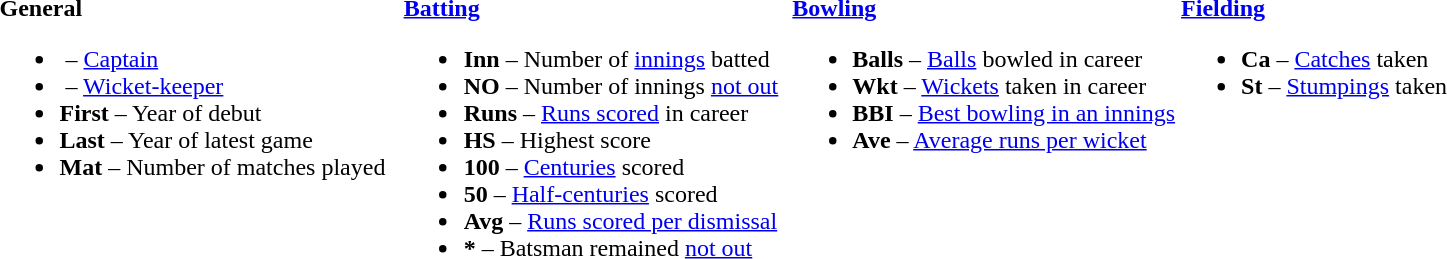<table>
<tr>
<td valign="top" style="width:26%"><br><strong>General</strong><ul><li> – <a href='#'>Captain</a></li><li> – <a href='#'>Wicket-keeper</a></li><li><strong>First</strong> – Year of debut</li><li><strong>Last</strong> – Year of latest game</li><li><strong>Mat</strong> – Number of matches played</li></ul></td>
<td valign="top" style="width:25%"><br><strong><a href='#'>Batting</a></strong><ul><li><strong>Inn</strong> – Number of <a href='#'>innings</a> batted</li><li><strong>NO</strong> – Number of innings <a href='#'>not out</a></li><li><strong>Runs</strong> – <a href='#'>Runs scored</a> in career</li><li><strong>HS</strong> – Highest score</li><li><strong>100</strong> – <a href='#'>Centuries</a> scored</li><li><strong>50</strong> – <a href='#'>Half-centuries</a> scored</li><li><strong>Avg</strong> – <a href='#'>Runs scored per dismissal</a></li><li><strong>*</strong> – Batsman remained <a href='#'>not out</a></li></ul></td>
<td valign="top" style="width:25%"><br><strong><a href='#'>Bowling</a></strong><ul><li><strong>Balls</strong> – <a href='#'>Balls</a> bowled in career</li><li><strong>Wkt</strong> – <a href='#'>Wickets</a> taken in career</li><li><strong>BBI</strong> – <a href='#'>Best bowling in an innings</a></li><li><strong>Ave</strong> – <a href='#'>Average runs per wicket</a></li></ul></td>
<td valign="top" style="width:24%"><br><strong><a href='#'>Fielding</a></strong><ul><li><strong>Ca</strong> – <a href='#'>Catches</a> taken</li><li><strong>St</strong> – <a href='#'>Stumpings</a> taken</li></ul></td>
</tr>
</table>
